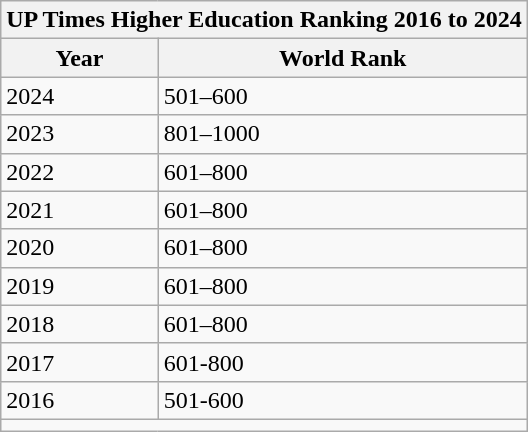<table class="wikitable">
<tr>
<th colspan="2"><strong>UP Times Higher Education Ranking 2016 to 2024</strong></th>
</tr>
<tr>
<th>Year</th>
<th>World Rank</th>
</tr>
<tr>
<td>2024</td>
<td>501–600</td>
</tr>
<tr>
<td>2023</td>
<td>801–1000</td>
</tr>
<tr>
<td>2022</td>
<td>601–800</td>
</tr>
<tr>
<td>2021</td>
<td>601–800</td>
</tr>
<tr>
<td>2020</td>
<td>601–800</td>
</tr>
<tr>
<td>2019</td>
<td>601–800</td>
</tr>
<tr>
<td>2018</td>
<td>601–800</td>
</tr>
<tr>
<td>2017</td>
<td>601-800</td>
</tr>
<tr>
<td>2016</td>
<td>501-600</td>
</tr>
<tr>
<td colspan="2"></td>
</tr>
</table>
